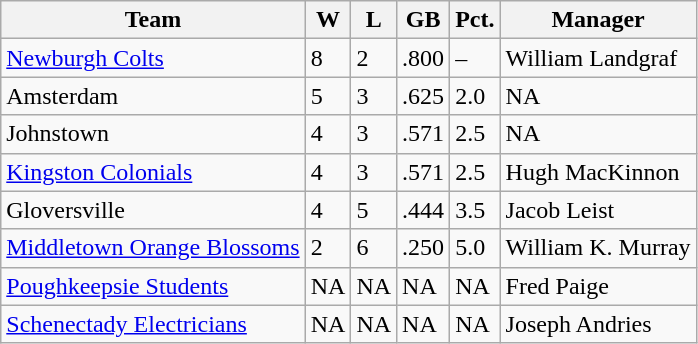<table class="wikitable">
<tr>
<th>Team</th>
<th>W</th>
<th>L</th>
<th>GB</th>
<th>Pct.</th>
<th>Manager</th>
</tr>
<tr>
<td><a href='#'>Newburgh Colts</a></td>
<td>8</td>
<td>2</td>
<td>.800</td>
<td>–</td>
<td>William Landgraf</td>
</tr>
<tr>
<td>Amsterdam</td>
<td>5</td>
<td>3</td>
<td>.625</td>
<td>2.0</td>
<td>NA</td>
</tr>
<tr>
<td>Johnstown</td>
<td>4</td>
<td>3</td>
<td>.571</td>
<td>2.5</td>
<td>NA</td>
</tr>
<tr>
<td><a href='#'>Kingston Colonials</a></td>
<td>4</td>
<td>3</td>
<td>.571</td>
<td>2.5</td>
<td>Hugh MacKinnon</td>
</tr>
<tr>
<td>Gloversville</td>
<td>4</td>
<td>5</td>
<td>.444</td>
<td>3.5</td>
<td>Jacob Leist</td>
</tr>
<tr>
<td><a href='#'>Middletown Orange Blossoms</a></td>
<td>2</td>
<td>6</td>
<td>.250</td>
<td>5.0</td>
<td>William K. Murray</td>
</tr>
<tr>
<td><a href='#'>Poughkeepsie Students</a></td>
<td>NA</td>
<td>NA</td>
<td>NA</td>
<td>NA</td>
<td>Fred Paige</td>
</tr>
<tr>
<td><a href='#'>Schenectady Electricians</a></td>
<td>NA</td>
<td>NA</td>
<td>NA</td>
<td>NA</td>
<td>Joseph Andries</td>
</tr>
</table>
